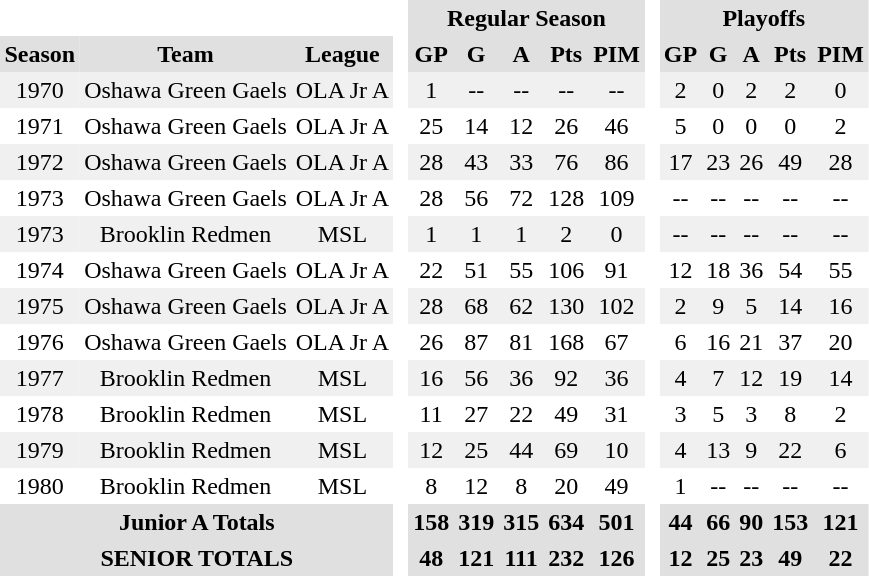<table BORDER="0" CELLPADDING="3" CELLSPACING="0">
<tr ALIGN="center" bgcolor="#e0e0e0">
<th colspan="3" bgcolor="#ffffff"> </th>
<th rowspan="99" bgcolor="#ffffff"> </th>
<th colspan="5">Regular Season</th>
<th rowspan="99" bgcolor="#ffffff"> </th>
<th colspan="5">Playoffs</th>
</tr>
<tr ALIGN="center" bgcolor="#e0e0e0">
<th>Season</th>
<th>Team</th>
<th>League</th>
<th>GP</th>
<th>G</th>
<th>A</th>
<th>Pts</th>
<th>PIM</th>
<th>GP</th>
<th>G</th>
<th>A</th>
<th>Pts</th>
<th>PIM</th>
</tr>
<tr ALIGN="center" bgcolor="#f0f0f0">
<td>1970</td>
<td>Oshawa Green Gaels</td>
<td>OLA Jr A</td>
<td>1</td>
<td>--</td>
<td>--</td>
<td>--</td>
<td>--</td>
<td>2</td>
<td>0</td>
<td>2</td>
<td>2</td>
<td>0</td>
</tr>
<tr ALIGN="center">
<td>1971</td>
<td>Oshawa Green Gaels</td>
<td>OLA Jr A</td>
<td>25</td>
<td>14</td>
<td>12</td>
<td>26</td>
<td>46</td>
<td>5</td>
<td>0</td>
<td>0</td>
<td>0</td>
<td>2</td>
</tr>
<tr ALIGN="center" bgcolor="#f0f0f0">
<td>1972</td>
<td>Oshawa Green Gaels</td>
<td>OLA Jr A</td>
<td>28</td>
<td>43</td>
<td>33</td>
<td>76</td>
<td>86</td>
<td>17</td>
<td>23</td>
<td>26</td>
<td>49</td>
<td>28</td>
</tr>
<tr ALIGN="center">
<td>1973</td>
<td>Oshawa Green Gaels</td>
<td>OLA Jr A</td>
<td>28</td>
<td>56</td>
<td>72</td>
<td>128</td>
<td>109</td>
<td>--</td>
<td>--</td>
<td>--</td>
<td>--</td>
<td>--</td>
</tr>
<tr ALIGN="center" bgcolor="#f0f0f0">
<td>1973</td>
<td>Brooklin Redmen</td>
<td>MSL</td>
<td>1</td>
<td>1</td>
<td>1</td>
<td>2</td>
<td>0</td>
<td>--</td>
<td>--</td>
<td>--</td>
<td>--</td>
<td>--</td>
</tr>
<tr ALIGN="center">
<td>1974</td>
<td>Oshawa Green Gaels</td>
<td>OLA Jr A</td>
<td>22</td>
<td>51</td>
<td>55</td>
<td>106</td>
<td>91</td>
<td>12</td>
<td>18</td>
<td>36</td>
<td>54</td>
<td>55</td>
</tr>
<tr ALIGN="center" bgcolor="#f0f0f0">
<td>1975</td>
<td>Oshawa Green Gaels</td>
<td>OLA Jr A</td>
<td>28</td>
<td>68</td>
<td>62</td>
<td>130</td>
<td>102</td>
<td>2</td>
<td>9</td>
<td>5</td>
<td>14</td>
<td>16</td>
</tr>
<tr ALIGN="center">
<td>1976</td>
<td>Oshawa Green Gaels</td>
<td>OLA Jr A</td>
<td>26</td>
<td>87</td>
<td>81</td>
<td>168</td>
<td>67</td>
<td>6</td>
<td>16</td>
<td>21</td>
<td>37</td>
<td>20</td>
</tr>
<tr ALIGN="center" bgcolor="#f0f0f0">
<td>1977</td>
<td>Brooklin Redmen</td>
<td>MSL</td>
<td>16</td>
<td>56</td>
<td>36</td>
<td>92</td>
<td>36</td>
<td>4</td>
<td>7</td>
<td>12</td>
<td>19</td>
<td>14</td>
</tr>
<tr ALIGN="center">
<td>1978</td>
<td>Brooklin Redmen</td>
<td>MSL</td>
<td>11</td>
<td>27</td>
<td>22</td>
<td>49</td>
<td>31</td>
<td>3</td>
<td>5</td>
<td>3</td>
<td>8</td>
<td>2</td>
</tr>
<tr ALIGN="center" bgcolor="#f0f0f0">
<td>1979</td>
<td>Brooklin Redmen</td>
<td>MSL</td>
<td>12</td>
<td>25</td>
<td>44</td>
<td>69</td>
<td>10</td>
<td>4</td>
<td>13</td>
<td>9</td>
<td>22</td>
<td>6</td>
</tr>
<tr ALIGN="center">
<td>1980</td>
<td>Brooklin Redmen</td>
<td>MSL</td>
<td>8</td>
<td>12</td>
<td>8</td>
<td>20</td>
<td>49</td>
<td>1</td>
<td>--</td>
<td>--</td>
<td>--</td>
<td>--</td>
</tr>
<tr ALIGN="center" bgcolor="#e0e0e0">
<th colspan="3">Junior A Totals</th>
<th>158</th>
<th>319</th>
<th>315</th>
<th>634</th>
<th>501</th>
<th>44</th>
<th>66</th>
<th>90</th>
<th>153</th>
<th>121</th>
</tr>
<tr ALIGN="center" bgcolor="#e0e0e0">
<th colspan="3">SENIOR TOTALS</th>
<th>48</th>
<th>121</th>
<th>111</th>
<th>232</th>
<th>126</th>
<th>12</th>
<th>25</th>
<th>23</th>
<th>49</th>
<th>22</th>
</tr>
</table>
